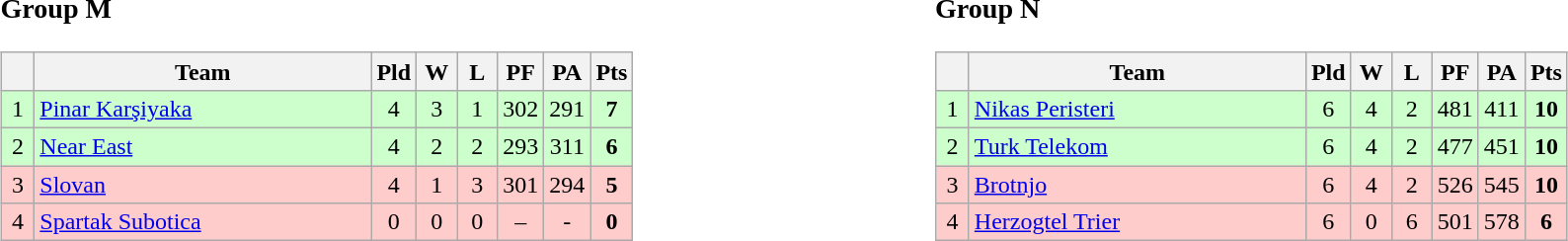<table>
<tr>
<td style="vertical-align:top; width:33%;"><br><h3>Group M</h3><table class=wikitable style="text-align:center">
<tr>
<th width=15></th>
<th width=220>Team</th>
<th width=20>Pld</th>
<th width="20">W</th>
<th width="20">L</th>
<th width="20">PF</th>
<th width="20">PA</th>
<th width=20>Pts</th>
</tr>
<tr bgcolor=#ccffcc>
<td>1</td>
<td align=left> <a href='#'>Pinar Karşiyaka</a></td>
<td>4</td>
<td>3</td>
<td>1</td>
<td>302</td>
<td>291</td>
<td><strong>7</strong></td>
</tr>
<tr bgcolor=#ccffcc>
<td>2</td>
<td align=left> <a href='#'>Near East</a></td>
<td>4</td>
<td>2</td>
<td>2</td>
<td>293</td>
<td>311</td>
<td><strong>6</strong></td>
</tr>
<tr bgcolor=#ffcccc>
<td>3</td>
<td align=left> <a href='#'>Slovan</a></td>
<td>4</td>
<td>1</td>
<td>3</td>
<td>301</td>
<td>294</td>
<td><strong>5</strong></td>
</tr>
<tr bgcolor=#ffcccc>
<td>4</td>
<td align=left> <a href='#'>Spartak Subotica</a></td>
<td>0</td>
<td>0</td>
<td>0</td>
<td>–</td>
<td>-</td>
<td><strong>0</strong></td>
</tr>
</table>
</td>
<td style="vertical-align:top; width:33%;"><br><h3>Group N</h3><table class=wikitable style="text-align:center">
<tr>
<th width=15></th>
<th width=220>Team</th>
<th width=20>Pld</th>
<th width="20">W</th>
<th width="20">L</th>
<th width="20">PF</th>
<th width="20">PA</th>
<th width=20>Pts</th>
</tr>
<tr bgcolor=#ccffcc>
<td>1</td>
<td align=left> <a href='#'>Nikas Peristeri</a></td>
<td>6</td>
<td>4</td>
<td>2</td>
<td>481</td>
<td>411</td>
<td><strong>10</strong></td>
</tr>
<tr bgcolor=#ccffcc>
<td>2</td>
<td align=left> <a href='#'>Turk Telekom</a></td>
<td>6</td>
<td>4</td>
<td>2</td>
<td>477</td>
<td>451</td>
<td><strong>10</strong></td>
</tr>
<tr bgcolor=#ffcccc>
<td>3</td>
<td align=left> <a href='#'>Brotnjo</a></td>
<td>6</td>
<td>4</td>
<td>2</td>
<td>526</td>
<td>545</td>
<td><strong>10</strong></td>
</tr>
<tr bgcolor=#ffcccc>
<td>4</td>
<td align=left> <a href='#'>Herzogtel Trier</a></td>
<td>6</td>
<td>0</td>
<td>6</td>
<td>501</td>
<td>578</td>
<td><strong>6</strong></td>
</tr>
</table>
</td>
</tr>
</table>
